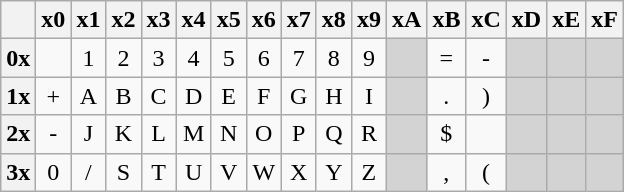<table class=wikitable style="text-align:center" border=1>
<tr>
<th></th>
<th>x0</th>
<th>x1</th>
<th>x2</th>
<th>x3</th>
<th>x4</th>
<th>x5</th>
<th>x6</th>
<th>x7</th>
<th>x8</th>
<th>x9</th>
<th>xA</th>
<th>xB</th>
<th>xC</th>
<th>xD</th>
<th>xE</th>
<th>xF</th>
</tr>
<tr>
<th>0x</th>
<td></td>
<td>1</td>
<td>2</td>
<td>3</td>
<td>4</td>
<td>5</td>
<td>6</td>
<td>7</td>
<td>8</td>
<td>9</td>
<td bgcolor=lightgrey></td>
<td>=</td>
<td>-</td>
<td bgcolor=lightgrey></td>
<td bgcolor=lightgrey></td>
<td bgcolor=lightgrey></td>
</tr>
<tr>
<th>1x</th>
<td>+</td>
<td>A</td>
<td>B</td>
<td>C</td>
<td>D</td>
<td>E</td>
<td>F</td>
<td>G</td>
<td>H</td>
<td>I</td>
<td bgcolor=lightgrey></td>
<td>.</td>
<td>)</td>
<td bgcolor=lightgrey></td>
<td bgcolor=lightgrey></td>
<td bgcolor=lightgrey></td>
</tr>
<tr>
<th>2x</th>
<td>-</td>
<td>J</td>
<td>K</td>
<td>L</td>
<td>M</td>
<td>N</td>
<td>O</td>
<td>P</td>
<td>Q</td>
<td>R</td>
<td bgcolor=lightgrey></td>
<td>$</td>
<td></td>
<td bgcolor=lightgrey></td>
<td bgcolor=lightgrey></td>
<td bgcolor=lightgrey></td>
</tr>
<tr>
<th>3x</th>
<td>0</td>
<td>/</td>
<td>S</td>
<td>T</td>
<td>U</td>
<td>V</td>
<td>W</td>
<td>X</td>
<td>Y</td>
<td>Z</td>
<td bgcolor=lightgrey></td>
<td>,</td>
<td>(</td>
<td bgcolor=lightgrey></td>
<td bgcolor=lightgrey></td>
<td bgcolor=lightgrey></td>
</tr>
</table>
